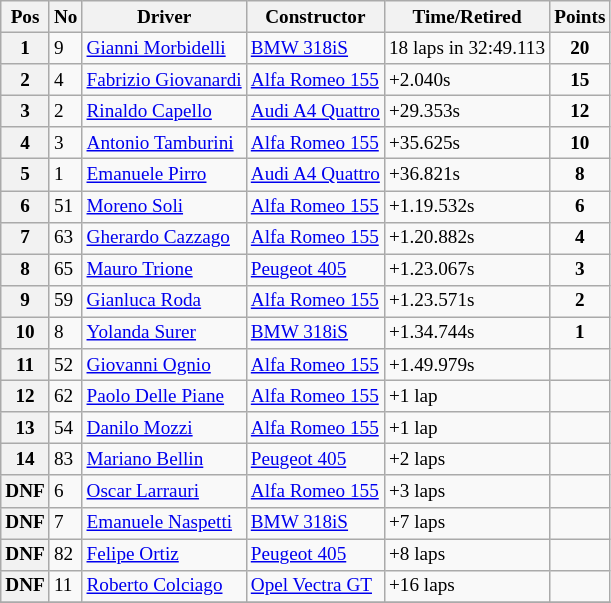<table class="wikitable" style="font-size: 80%;">
<tr>
<th>Pos</th>
<th>No</th>
<th>Driver</th>
<th>Constructor</th>
<th>Time/Retired</th>
<th>Points</th>
</tr>
<tr>
<th>1</th>
<td>9</td>
<td> <a href='#'>Gianni Morbidelli</a></td>
<td><a href='#'>BMW 318iS</a></td>
<td>18 laps in 32:49.113</td>
<td align=center><strong>20</strong></td>
</tr>
<tr>
<th>2</th>
<td>4</td>
<td> <a href='#'>Fabrizio Giovanardi</a></td>
<td><a href='#'>Alfa Romeo 155</a></td>
<td>+2.040s</td>
<td align=center><strong>15</strong></td>
</tr>
<tr>
<th>3</th>
<td>2</td>
<td> <a href='#'>Rinaldo Capello</a></td>
<td><a href='#'>Audi A4 Quattro</a></td>
<td>+29.353s</td>
<td align=center><strong>12</strong></td>
</tr>
<tr>
<th>4</th>
<td>3</td>
<td> <a href='#'>Antonio Tamburini</a></td>
<td><a href='#'>Alfa Romeo 155</a></td>
<td>+35.625s</td>
<td align=center><strong>10</strong></td>
</tr>
<tr>
<th>5</th>
<td>1</td>
<td> <a href='#'>Emanuele Pirro</a></td>
<td><a href='#'>Audi A4 Quattro</a></td>
<td>+36.821s</td>
<td align=center><strong>8</strong></td>
</tr>
<tr>
<th>6</th>
<td>51</td>
<td> <a href='#'>Moreno Soli</a></td>
<td><a href='#'>Alfa Romeo 155</a></td>
<td>+1.19.532s</td>
<td align=center><strong>6</strong></td>
</tr>
<tr>
<th>7</th>
<td>63</td>
<td> <a href='#'>Gherardo Cazzago</a></td>
<td><a href='#'>Alfa Romeo 155</a></td>
<td>+1.20.882s</td>
<td align=center><strong>4</strong></td>
</tr>
<tr>
<th>8</th>
<td>65</td>
<td> <a href='#'>Mauro Trione</a></td>
<td><a href='#'>Peugeot 405</a></td>
<td>+1.23.067s</td>
<td align=center><strong>3</strong></td>
</tr>
<tr>
<th>9</th>
<td>59</td>
<td> <a href='#'>Gianluca Roda</a></td>
<td><a href='#'>Alfa Romeo 155</a></td>
<td>+1.23.571s</td>
<td align=center><strong>2</strong></td>
</tr>
<tr>
<th>10</th>
<td>8</td>
<td> <a href='#'>Yolanda Surer</a></td>
<td><a href='#'>BMW 318iS</a></td>
<td>+1.34.744s</td>
<td align=center><strong>1</strong></td>
</tr>
<tr>
<th>11</th>
<td>52</td>
<td> <a href='#'>Giovanni Ognio</a></td>
<td><a href='#'>Alfa Romeo 155</a></td>
<td>+1.49.979s</td>
<td></td>
</tr>
<tr>
<th>12</th>
<td>62</td>
<td> <a href='#'>Paolo Delle Piane</a></td>
<td><a href='#'>Alfa Romeo 155</a></td>
<td>+1 lap</td>
<td></td>
</tr>
<tr>
<th>13</th>
<td>54</td>
<td> <a href='#'>Danilo Mozzi</a></td>
<td><a href='#'>Alfa Romeo 155</a></td>
<td>+1 lap</td>
<td></td>
</tr>
<tr>
<th>14</th>
<td>83</td>
<td> <a href='#'>Mariano Bellin</a></td>
<td><a href='#'>Peugeot 405</a></td>
<td>+2 laps</td>
<td></td>
</tr>
<tr>
<th>DNF</th>
<td>6</td>
<td> <a href='#'>Oscar Larrauri</a></td>
<td><a href='#'>Alfa Romeo 155</a></td>
<td>+3 laps</td>
<td></td>
</tr>
<tr>
<th>DNF</th>
<td>7</td>
<td> <a href='#'>Emanuele Naspetti</a></td>
<td><a href='#'>BMW 318iS</a></td>
<td>+7 laps</td>
<td></td>
</tr>
<tr>
<th>DNF</th>
<td>82</td>
<td> <a href='#'>Felipe Ortiz</a></td>
<td><a href='#'>Peugeot 405</a></td>
<td>+8 laps</td>
<td></td>
</tr>
<tr>
<th>DNF</th>
<td>11</td>
<td> <a href='#'>Roberto Colciago</a></td>
<td><a href='#'> Opel Vectra GT</a></td>
<td>+16 laps</td>
<td></td>
</tr>
<tr>
</tr>
</table>
